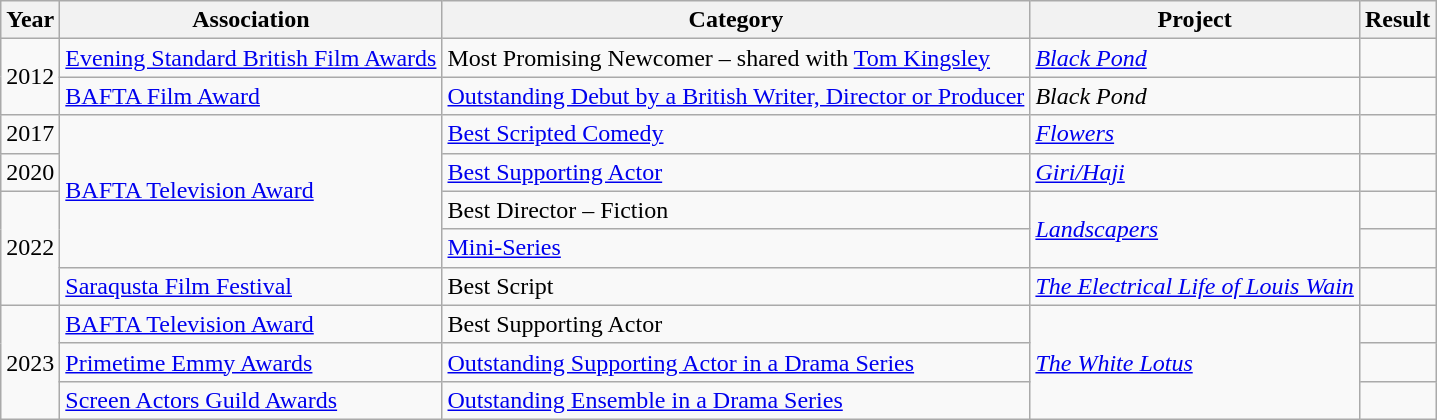<table class="wikitable">
<tr>
<th>Year</th>
<th>Association</th>
<th>Category</th>
<th>Project</th>
<th>Result</th>
</tr>
<tr>
<td rowspan="2">2012</td>
<td><a href='#'>Evening Standard British Film Awards</a></td>
<td>Most Promising Newcomer – shared with <a href='#'>Tom Kingsley</a></td>
<td><em><a href='#'>Black Pond</a></em></td>
<td></td>
</tr>
<tr>
<td><a href='#'>BAFTA Film Award</a></td>
<td><a href='#'>Outstanding Debut by a British Writer, Director or Producer</a></td>
<td><em>Black Pond</em></td>
<td></td>
</tr>
<tr>
<td>2017</td>
<td rowspan=4><a href='#'>BAFTA Television Award</a></td>
<td><a href='#'>Best Scripted Comedy</a></td>
<td><em><a href='#'>Flowers</a></em></td>
<td></td>
</tr>
<tr>
<td>2020</td>
<td><a href='#'>Best Supporting Actor</a></td>
<td><em><a href='#'>Giri/Haji</a></em></td>
<td></td>
</tr>
<tr>
<td rowspan="3">2022</td>
<td>Best Director – Fiction</td>
<td rowspan=2><em><a href='#'>Landscapers</a></em></td>
<td></td>
</tr>
<tr>
<td><a href='#'>Mini-Series</a></td>
<td></td>
</tr>
<tr>
<td><a href='#'>Saraqusta Film Festival</a></td>
<td>Best Script</td>
<td><em><a href='#'>The Electrical Life of Louis Wain</a></em></td>
<td></td>
</tr>
<tr>
<td rowspan="3">2023</td>
<td><a href='#'>BAFTA Television Award</a></td>
<td>Best Supporting Actor</td>
<td rowspan=3><em><a href='#'>The White Lotus</a></em></td>
<td></td>
</tr>
<tr>
<td><a href='#'>Primetime Emmy Awards</a></td>
<td><a href='#'>Outstanding Supporting Actor in a Drama Series</a></td>
<td></td>
</tr>
<tr>
<td><a href='#'>Screen Actors Guild Awards</a></td>
<td><a href='#'>Outstanding Ensemble in a Drama Series</a></td>
<td></td>
</tr>
</table>
